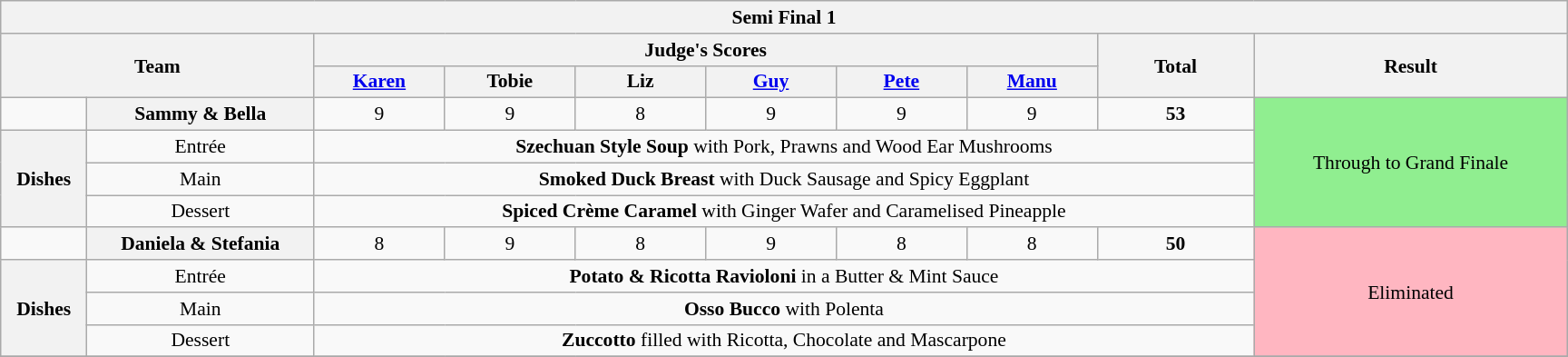<table class="wikitable plainrowheaders" style="text-align:center; font-size:90%; width:80em; margin:1em auto;">
<tr>
<th colspan="10" >Semi Final 1</th>
</tr>
<tr>
<th rowspan="2" style="width:20%;" colspan="2">Team</th>
<th colspan="6" style="width:50%;">Judge's Scores</th>
<th rowspan="2" style="width:10%;">Total<br></th>
<th rowspan="2" style="width:20%;">Result</th>
</tr>
<tr>
<th style="width:50px;"><a href='#'>Karen</a></th>
<th style="width:50px;">Tobie</th>
<th style="width:50px;">Liz</th>
<th style="width:50px;"><a href='#'>Guy</a></th>
<th style="width:50px;"><a href='#'>Pete</a></th>
<th style="width:50px;"><a href='#'>Manu</a></th>
</tr>
<tr>
<td></td>
<th>Sammy & Bella</th>
<td>9</td>
<td>9</td>
<td>8</td>
<td>9</td>
<td>9</td>
<td>9</td>
<td><strong>53</strong></td>
<td rowspan=4 style="background:lightgreen">Through to Grand Finale</td>
</tr>
<tr>
<th rowspan="3">Dishes</th>
<td>Entrée</td>
<td colspan="7"><strong>Szechuan Style Soup</strong> with Pork, Prawns and Wood Ear Mushrooms</td>
</tr>
<tr>
<td>Main</td>
<td colspan="7"><strong>Smoked Duck Breast</strong> with Duck Sausage and Spicy Eggplant</td>
</tr>
<tr>
<td>Dessert</td>
<td colspan="7"><strong>Spiced Crème Caramel</strong> with Ginger Wafer and Caramelised Pineapple</td>
</tr>
<tr>
<td></td>
<th>Daniela & Stefania</th>
<td>8</td>
<td>9</td>
<td>8</td>
<td>9</td>
<td>8</td>
<td>8</td>
<td><strong>50</strong></td>
<td rowspan=4 style="background:lightpink">Eliminated</td>
</tr>
<tr>
<th rowspan="3">Dishes</th>
<td>Entrée</td>
<td colspan="7"><strong>Potato & Ricotta Ravioloni</strong> in a Butter & Mint Sauce</td>
</tr>
<tr>
<td>Main</td>
<td colspan="7"><strong>Osso Bucco </strong>with Polenta</td>
</tr>
<tr>
<td>Dessert</td>
<td colspan="7"><strong>Zuccotto</strong> filled with Ricotta, Chocolate and Mascarpone</td>
</tr>
<tr>
</tr>
</table>
